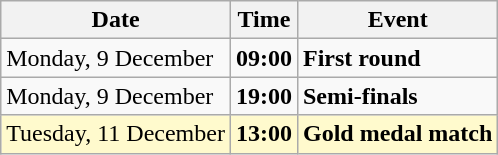<table class = "wikitable">
<tr>
<th>Date</th>
<th>Time</th>
<th>Event</th>
</tr>
<tr>
<td>Monday, 9 December</td>
<td><strong>09:00</strong></td>
<td><strong>First round</strong></td>
</tr>
<tr>
<td>Monday, 9 December</td>
<td><strong>19:00</strong></td>
<td><strong>Semi-finals</strong></td>
</tr>
<tr style="background-color:lemonchiffon;">
<td>Tuesday, 11 December</td>
<td><strong>13:00</strong></td>
<td><strong>Gold medal match</strong></td>
</tr>
</table>
